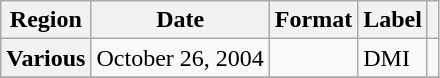<table class="wikitable plainrowheaders">
<tr>
<th scope="col">Region</th>
<th scope="col">Date</th>
<th scope="col">Format</th>
<th scope="col">Label</th>
<th scope="col"></th>
</tr>
<tr>
<th scope="row">Various</th>
<td>October 26, 2004</td>
<td></td>
<td>DMI</td>
<td style="text-align:center;"></td>
</tr>
<tr>
</tr>
</table>
